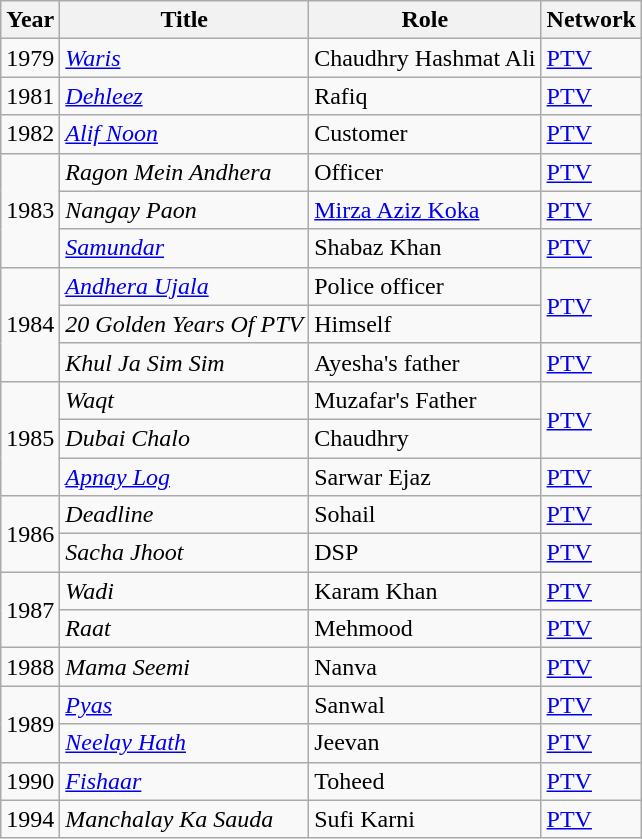<table class="wikitable sortable plainrowheaders">
<tr style="text-align:center;">
<th scope="col">Year</th>
<th scope="col">Title</th>
<th scope="col">Role</th>
<th scope="col">Network</th>
</tr>
<tr>
<td>1979</td>
<td><em><a href='#'>Waris</a></em></td>
<td>Chaudhry Hashmat Ali</td>
<td><a href='#'>PTV</a></td>
</tr>
<tr>
<td>1981</td>
<td><em><a href='#'>Dehleez</a></em></td>
<td>Rafiq</td>
<td><a href='#'>PTV</a></td>
</tr>
<tr>
<td>1982</td>
<td><em><a href='#'>Alif Noon</a></em></td>
<td>Customer</td>
<td><a href='#'>PTV</a></td>
</tr>
<tr>
<td rowspan="3">1983</td>
<td><em>Ragon Mein Andhera</em></td>
<td>Officer</td>
<td><a href='#'>PTV</a></td>
</tr>
<tr>
<td><em>Nangay Paon</em></td>
<td><a href='#'>Mirza Aziz Koka</a></td>
<td><a href='#'>PTV</a></td>
</tr>
<tr>
<td><em><a href='#'>Samundar</a></em></td>
<td>Shabaz Khan</td>
<td><a href='#'>PTV</a></td>
</tr>
<tr>
<td rowspan="3">1984</td>
<td><em><a href='#'>Andhera Ujala</a></em></td>
<td>Police officer</td>
<td rowspan="2"><a href='#'>PTV</a></td>
</tr>
<tr>
<td><em>20 Golden Years Of PTV</em></td>
<td>Himself</td>
</tr>
<tr>
<td><em>Khul Ja Sim Sim</em></td>
<td>Ayesha's father</td>
<td><a href='#'>PTV</a></td>
</tr>
<tr>
<td rowspan="3">1985</td>
<td><em>Waqt</em></td>
<td>Muzafar's Father</td>
<td rowspan="2"><a href='#'>PTV</a></td>
</tr>
<tr>
<td><em>Dubai Chalo</em></td>
<td>Chaudhry</td>
</tr>
<tr>
<td><em><a href='#'>Apnay Log</a></em></td>
<td>Sarwar Ejaz</td>
<td><a href='#'>PTV</a></td>
</tr>
<tr>
<td rowspan="2">1986</td>
<td><em>Deadline</em></td>
<td>Sohail</td>
<td><a href='#'>PTV</a></td>
</tr>
<tr>
<td><em>Sacha Jhoot</em></td>
<td>DSP</td>
<td><a href='#'>PTV</a></td>
</tr>
<tr>
<td rowspan="2">1987</td>
<td><em>Wadi</em></td>
<td>Karam Khan</td>
<td><a href='#'>PTV</a></td>
</tr>
<tr>
<td><em>Raat</em></td>
<td>Mehmood</td>
<td><a href='#'>PTV</a></td>
</tr>
<tr>
<td>1988</td>
<td><em>Mama Seemi</em></td>
<td>Nanva</td>
<td><a href='#'>PTV</a></td>
</tr>
<tr>
<td rowspan="2">1989</td>
<td><em><a href='#'>Pyas</a></em></td>
<td>Sanwal</td>
<td><a href='#'>PTV</a></td>
</tr>
<tr>
<td><em><a href='#'>Neelay Hath</a></em></td>
<td>Jeevan</td>
<td><a href='#'>PTV</a></td>
</tr>
<tr>
<td>1990</td>
<td><em><a href='#'>Fishaar</a></em></td>
<td>Toheed</td>
<td><a href='#'>PTV</a></td>
</tr>
<tr>
<td>1994</td>
<td><em>Manchalay Ka Sauda</em></td>
<td>Sufi Karni</td>
<td><a href='#'>PTV</a></td>
</tr>
</table>
